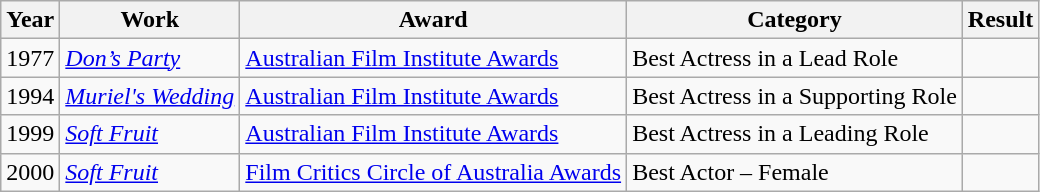<table class=wikitable>
<tr>
<th>Year</th>
<th>Work</th>
<th>Award</th>
<th>Category</th>
<th>Result</th>
</tr>
<tr>
<td>1977</td>
<td><em><a href='#'>Don’s Party</a></em></td>
<td><a href='#'>Australian Film Institute Awards</a></td>
<td>Best Actress in a Lead Role</td>
<td></td>
</tr>
<tr>
<td>1994</td>
<td><em><a href='#'>Muriel's Wedding</a></em></td>
<td><a href='#'>Australian Film Institute Awards</a></td>
<td>Best Actress in a Supporting Role</td>
<td></td>
</tr>
<tr>
<td>1999</td>
<td><em><a href='#'>Soft Fruit</a></em></td>
<td><a href='#'>Australian Film Institute Awards</a></td>
<td>Best Actress in a Leading Role</td>
<td></td>
</tr>
<tr>
<td>2000</td>
<td><em><a href='#'>Soft Fruit</a></em></td>
<td><a href='#'> Film Critics Circle of Australia Awards</a></td>
<td>Best Actor – Female</td>
<td></td>
</tr>
</table>
